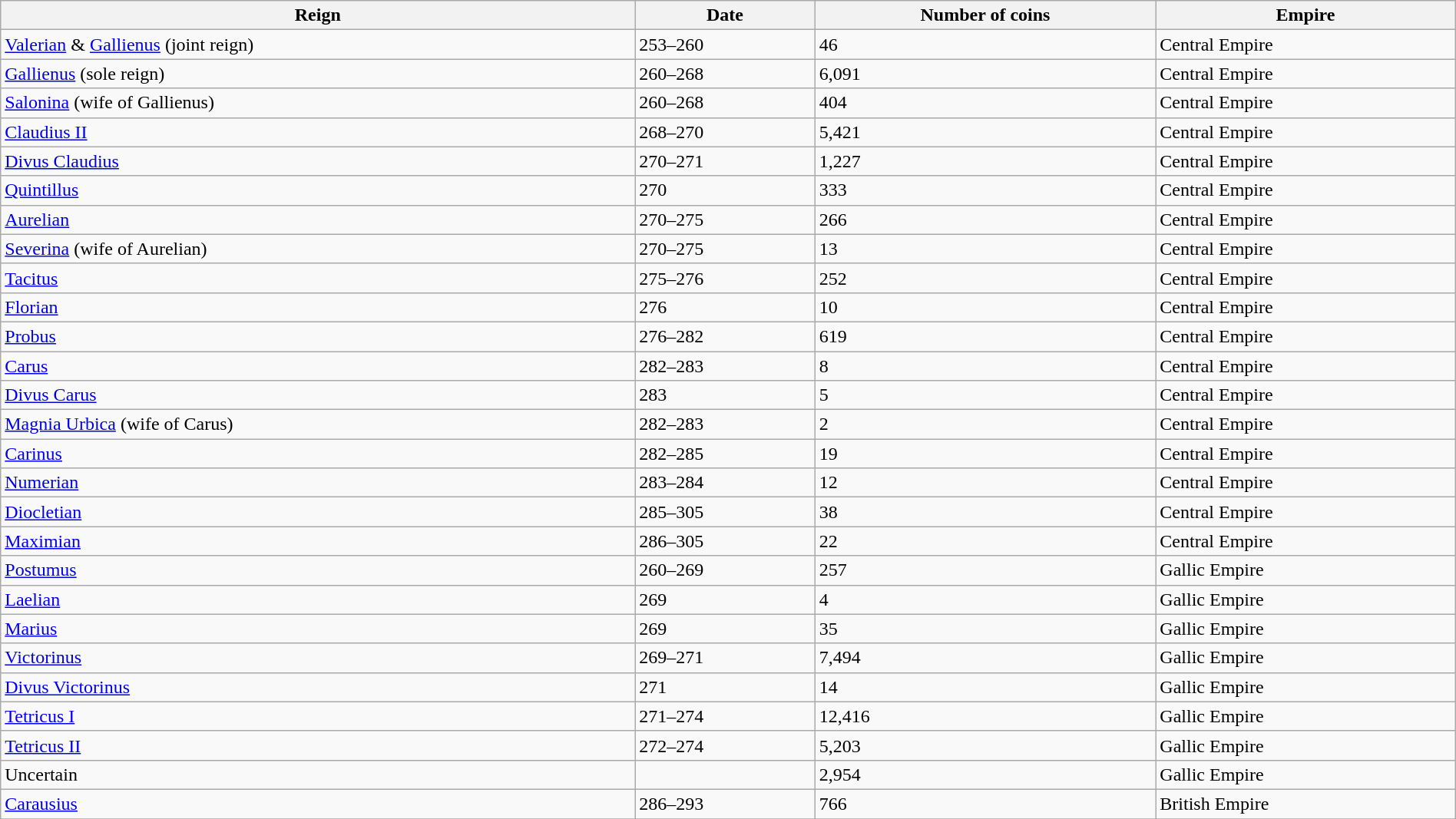<table class="wikitable sortable" width="100%">
<tr>
<th>Reign</th>
<th>Date</th>
<th>Number of coins</th>
<th>Empire</th>
</tr>
<tr>
<td><a href='#'>Valerian</a> & <a href='#'>Gallienus</a> (joint reign)</td>
<td>253–260</td>
<td>46</td>
<td>Central Empire</td>
</tr>
<tr>
<td><a href='#'>Gallienus</a> (sole reign)</td>
<td>260–268</td>
<td>6,091</td>
<td>Central Empire</td>
</tr>
<tr>
<td><a href='#'>Salonina</a> (wife of Gallienus)</td>
<td>260–268</td>
<td>404</td>
<td>Central Empire</td>
</tr>
<tr>
<td><a href='#'>Claudius II</a></td>
<td>268–270</td>
<td>5,421</td>
<td>Central Empire</td>
</tr>
<tr>
<td><a href='#'>Divus Claudius</a></td>
<td>270–271</td>
<td>1,227</td>
<td>Central Empire</td>
</tr>
<tr>
<td><a href='#'>Quintillus</a></td>
<td>270</td>
<td>333</td>
<td>Central Empire</td>
</tr>
<tr>
<td><a href='#'>Aurelian</a></td>
<td>270–275</td>
<td>266</td>
<td>Central Empire</td>
</tr>
<tr>
<td><a href='#'>Severina</a> (wife of Aurelian)</td>
<td>270–275</td>
<td>13</td>
<td>Central Empire</td>
</tr>
<tr>
<td><a href='#'>Tacitus</a></td>
<td>275–276</td>
<td>252</td>
<td>Central Empire</td>
</tr>
<tr>
<td><a href='#'>Florian</a></td>
<td>276</td>
<td>10</td>
<td>Central Empire</td>
</tr>
<tr>
<td><a href='#'>Probus</a></td>
<td>276–282</td>
<td>619</td>
<td>Central Empire</td>
</tr>
<tr>
<td><a href='#'>Carus</a></td>
<td>282–283</td>
<td>8</td>
<td>Central Empire</td>
</tr>
<tr>
<td><a href='#'>Divus Carus</a></td>
<td>283</td>
<td>5</td>
<td>Central Empire</td>
</tr>
<tr>
<td><a href='#'>Magnia Urbica</a> (wife of Carus)</td>
<td>282–283</td>
<td>2</td>
<td>Central Empire</td>
</tr>
<tr>
<td><a href='#'>Carinus</a></td>
<td>282–285</td>
<td>19</td>
<td>Central Empire</td>
</tr>
<tr>
<td><a href='#'>Numerian</a></td>
<td>283–284</td>
<td>12</td>
<td>Central Empire</td>
</tr>
<tr>
<td><a href='#'>Diocletian</a></td>
<td>285–305</td>
<td>38</td>
<td>Central Empire</td>
</tr>
<tr>
<td><a href='#'>Maximian</a></td>
<td>286–305</td>
<td>22</td>
<td>Central Empire</td>
</tr>
<tr>
<td><a href='#'>Postumus</a></td>
<td>260–269</td>
<td>257</td>
<td>Gallic Empire</td>
</tr>
<tr>
<td><a href='#'>Laelian</a></td>
<td>269</td>
<td>4</td>
<td>Gallic Empire</td>
</tr>
<tr>
<td><a href='#'>Marius</a></td>
<td>269</td>
<td>35</td>
<td>Gallic Empire</td>
</tr>
<tr>
<td><a href='#'>Victorinus</a></td>
<td>269–271</td>
<td>7,494</td>
<td>Gallic Empire</td>
</tr>
<tr>
<td><a href='#'>Divus Victorinus</a></td>
<td>271</td>
<td>14</td>
<td>Gallic Empire</td>
</tr>
<tr>
<td><a href='#'>Tetricus I</a></td>
<td>271–274</td>
<td>12,416</td>
<td>Gallic Empire</td>
</tr>
<tr>
<td><a href='#'>Tetricus II</a></td>
<td>272–274</td>
<td>5,203</td>
<td>Gallic Empire</td>
</tr>
<tr>
<td>Uncertain</td>
<td></td>
<td>2,954</td>
<td>Gallic Empire</td>
</tr>
<tr>
<td><a href='#'>Carausius</a></td>
<td>286–293</td>
<td>766</td>
<td>British Empire</td>
</tr>
<tr>
</tr>
</table>
